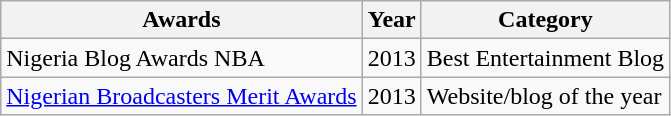<table class="wikitable">
<tr>
<th>Awards</th>
<th>Year</th>
<th>Category</th>
</tr>
<tr>
<td>Nigeria Blog Awards NBA</td>
<td>2013</td>
<td>Best Entertainment Blog</td>
</tr>
<tr>
<td><a href='#'>Nigerian Broadcasters Merit Awards</a></td>
<td>2013</td>
<td>Website/blog of the year</td>
</tr>
</table>
